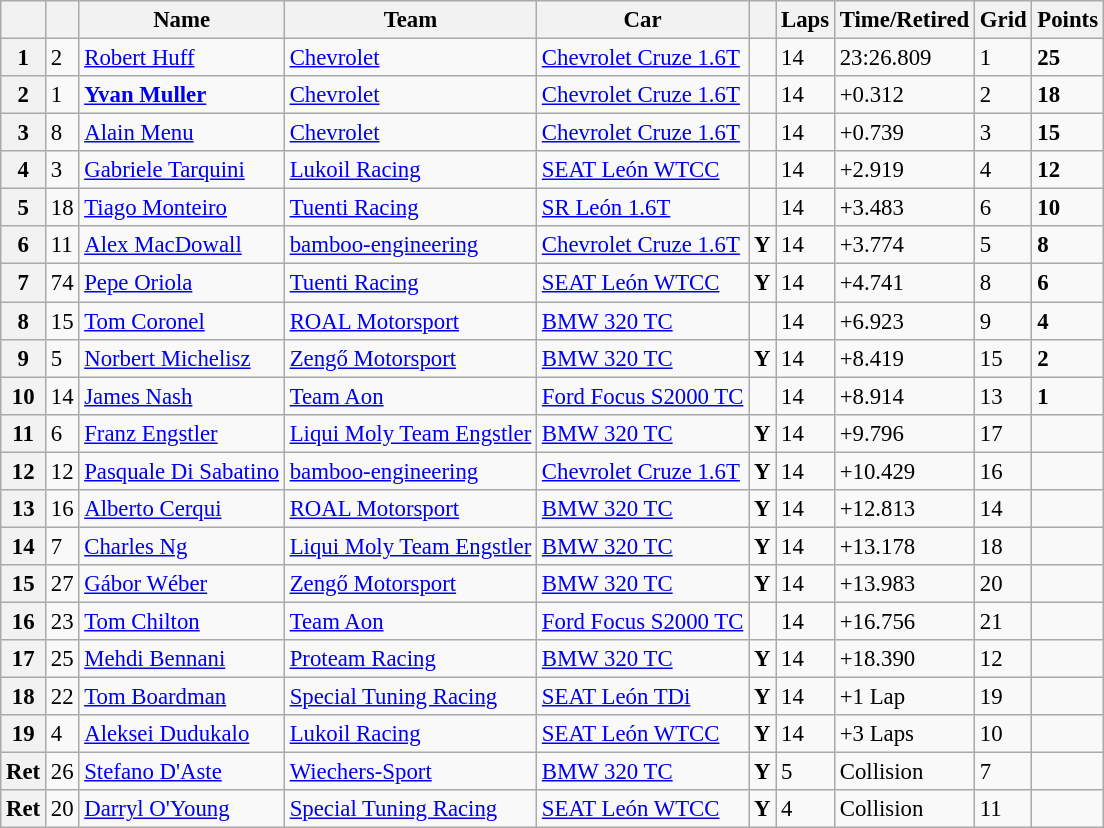<table class="wikitable sortable" style="font-size: 95%;">
<tr>
<th></th>
<th></th>
<th>Name</th>
<th>Team</th>
<th>Car</th>
<th></th>
<th>Laps</th>
<th>Time/Retired</th>
<th>Grid</th>
<th>Points</th>
</tr>
<tr>
<th>1</th>
<td>2</td>
<td> <a href='#'>Robert Huff</a></td>
<td><a href='#'>Chevrolet</a></td>
<td><a href='#'>Chevrolet Cruze 1.6T</a></td>
<td></td>
<td>14</td>
<td>23:26.809</td>
<td>1</td>
<td><strong>25</strong></td>
</tr>
<tr>
<th>2</th>
<td>1</td>
<td> <strong><a href='#'>Yvan Muller</a></strong></td>
<td><a href='#'>Chevrolet</a></td>
<td><a href='#'>Chevrolet Cruze 1.6T</a></td>
<td></td>
<td>14</td>
<td>+0.312</td>
<td>2</td>
<td><strong>18</strong></td>
</tr>
<tr>
<th>3</th>
<td>8</td>
<td> <a href='#'>Alain Menu</a></td>
<td><a href='#'>Chevrolet</a></td>
<td><a href='#'>Chevrolet Cruze 1.6T</a></td>
<td></td>
<td>14</td>
<td>+0.739</td>
<td>3</td>
<td><strong>15</strong></td>
</tr>
<tr>
<th>4</th>
<td>3</td>
<td> <a href='#'>Gabriele Tarquini</a></td>
<td><a href='#'>Lukoil Racing</a></td>
<td><a href='#'>SEAT León WTCC</a></td>
<td></td>
<td>14</td>
<td>+2.919</td>
<td>4</td>
<td><strong>12</strong></td>
</tr>
<tr>
<th>5</th>
<td>18</td>
<td> <a href='#'>Tiago Monteiro</a></td>
<td><a href='#'>Tuenti Racing</a></td>
<td><a href='#'>SR León 1.6T</a></td>
<td></td>
<td>14</td>
<td>+3.483</td>
<td>6</td>
<td><strong>10</strong></td>
</tr>
<tr>
<th>6</th>
<td>11</td>
<td> <a href='#'>Alex MacDowall</a></td>
<td><a href='#'>bamboo-engineering</a></td>
<td><a href='#'>Chevrolet Cruze 1.6T</a></td>
<td align=center><strong><span>Y</span></strong></td>
<td>14</td>
<td>+3.774</td>
<td>5</td>
<td><strong>8</strong></td>
</tr>
<tr>
<th>7</th>
<td>74</td>
<td> <a href='#'>Pepe Oriola</a></td>
<td><a href='#'>Tuenti Racing</a></td>
<td><a href='#'>SEAT León WTCC</a></td>
<td align=center><strong><span>Y</span></strong></td>
<td>14</td>
<td>+4.741</td>
<td>8</td>
<td><strong>6</strong></td>
</tr>
<tr>
<th>8</th>
<td>15</td>
<td> <a href='#'>Tom Coronel</a></td>
<td><a href='#'>ROAL Motorsport</a></td>
<td><a href='#'>BMW 320 TC</a></td>
<td></td>
<td>14</td>
<td>+6.923</td>
<td>9</td>
<td><strong>4</strong></td>
</tr>
<tr>
<th>9</th>
<td>5</td>
<td> <a href='#'>Norbert Michelisz</a></td>
<td><a href='#'>Zengő Motorsport</a></td>
<td><a href='#'>BMW 320 TC</a></td>
<td align=center><strong><span>Y</span></strong></td>
<td>14</td>
<td>+8.419</td>
<td>15</td>
<td><strong>2</strong></td>
</tr>
<tr>
<th>10</th>
<td>14</td>
<td> <a href='#'>James Nash</a></td>
<td><a href='#'>Team Aon</a></td>
<td><a href='#'>Ford Focus S2000 TC</a></td>
<td></td>
<td>14</td>
<td>+8.914</td>
<td>13</td>
<td><strong>1</strong></td>
</tr>
<tr>
<th>11</th>
<td>6</td>
<td> <a href='#'>Franz Engstler</a></td>
<td><a href='#'>Liqui Moly Team Engstler</a></td>
<td><a href='#'>BMW 320 TC</a></td>
<td align=center><strong><span>Y</span></strong></td>
<td>14</td>
<td>+9.796</td>
<td>17</td>
<td></td>
</tr>
<tr>
<th>12</th>
<td>12</td>
<td> <a href='#'>Pasquale Di Sabatino</a></td>
<td><a href='#'>bamboo-engineering</a></td>
<td><a href='#'>Chevrolet Cruze 1.6T</a></td>
<td align=center><strong><span>Y</span></strong></td>
<td>14</td>
<td>+10.429</td>
<td>16</td>
<td></td>
</tr>
<tr>
<th>13</th>
<td>16</td>
<td> <a href='#'>Alberto Cerqui</a></td>
<td><a href='#'>ROAL Motorsport</a></td>
<td><a href='#'>BMW 320 TC</a></td>
<td align=center><strong><span>Y</span></strong></td>
<td>14</td>
<td>+12.813</td>
<td>14</td>
<td></td>
</tr>
<tr>
<th>14</th>
<td>7</td>
<td> <a href='#'>Charles Ng</a></td>
<td><a href='#'>Liqui Moly Team Engstler</a></td>
<td><a href='#'>BMW 320 TC</a></td>
<td align=center><strong><span>Y</span></strong></td>
<td>14</td>
<td>+13.178</td>
<td>18</td>
<td></td>
</tr>
<tr>
<th>15</th>
<td>27</td>
<td> <a href='#'>Gábor Wéber</a></td>
<td><a href='#'>Zengő Motorsport</a></td>
<td><a href='#'>BMW 320 TC</a></td>
<td align=center><strong><span>Y</span></strong></td>
<td>14</td>
<td>+13.983</td>
<td>20</td>
<td></td>
</tr>
<tr>
<th>16</th>
<td>23</td>
<td> <a href='#'>Tom Chilton</a></td>
<td><a href='#'>Team Aon</a></td>
<td><a href='#'>Ford Focus S2000 TC</a></td>
<td></td>
<td>14</td>
<td>+16.756</td>
<td>21</td>
<td></td>
</tr>
<tr>
<th>17</th>
<td>25</td>
<td> <a href='#'>Mehdi Bennani</a></td>
<td><a href='#'>Proteam Racing</a></td>
<td><a href='#'>BMW 320 TC</a></td>
<td align=center><strong><span>Y</span></strong></td>
<td>14</td>
<td>+18.390</td>
<td>12</td>
<td></td>
</tr>
<tr>
<th>18</th>
<td>22</td>
<td> <a href='#'>Tom Boardman</a></td>
<td><a href='#'>Special Tuning Racing</a></td>
<td><a href='#'>SEAT León TDi</a></td>
<td align=center><strong><span>Y</span></strong></td>
<td>14</td>
<td>+1 Lap</td>
<td>19</td>
<td></td>
</tr>
<tr>
<th>19</th>
<td>4</td>
<td> <a href='#'>Aleksei Dudukalo</a></td>
<td><a href='#'>Lukoil Racing</a></td>
<td><a href='#'>SEAT León WTCC</a></td>
<td align=center><strong><span>Y</span></strong></td>
<td>14</td>
<td>+3 Laps</td>
<td>10</td>
<td></td>
</tr>
<tr>
<th>Ret</th>
<td>26</td>
<td> <a href='#'>Stefano D'Aste</a></td>
<td><a href='#'>Wiechers-Sport</a></td>
<td><a href='#'>BMW 320 TC</a></td>
<td align=center><strong><span>Y</span></strong></td>
<td>5</td>
<td>Collision</td>
<td>7</td>
<td></td>
</tr>
<tr>
<th>Ret</th>
<td>20</td>
<td> <a href='#'>Darryl O'Young</a></td>
<td><a href='#'>Special Tuning Racing</a></td>
<td><a href='#'>SEAT León WTCC</a></td>
<td align=center><strong><span>Y</span></strong></td>
<td>4</td>
<td>Collision</td>
<td>11</td>
<td></td>
</tr>
</table>
